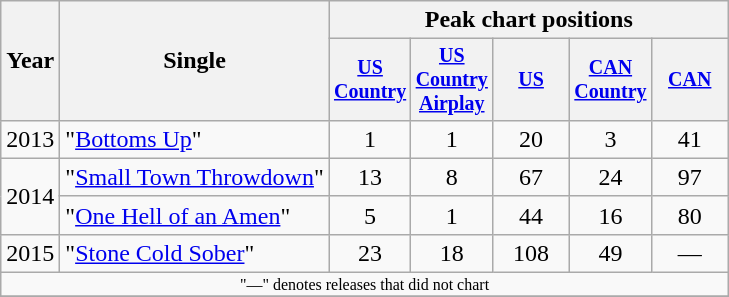<table class="wikitable" style="text-align:center;">
<tr>
<th rowspan="2">Year</th>
<th rowspan="2">Single</th>
<th colspan="5">Peak chart positions</th>
</tr>
<tr style="font-size:smaller;">
<th width="45"><a href='#'>US Country</a><br></th>
<th width="45"><a href='#'>US Country Airplay</a><br></th>
<th width="45"><a href='#'>US</a><br></th>
<th width="45"><a href='#'>CAN Country</a><br></th>
<th width="45"><a href='#'>CAN</a><br></th>
</tr>
<tr>
<td>2013</td>
<td align="left">"<a href='#'>Bottoms Up</a>"</td>
<td>1</td>
<td>1</td>
<td>20</td>
<td>3</td>
<td>41</td>
</tr>
<tr>
<td rowspan="2">2014</td>
<td align="left">"<a href='#'>Small Town Throwdown</a>"</td>
<td>13</td>
<td>8</td>
<td>67</td>
<td>24</td>
<td>97</td>
</tr>
<tr>
<td align="left">"<a href='#'>One Hell of an Amen</a>"</td>
<td>5</td>
<td>1</td>
<td>44</td>
<td>16</td>
<td>80</td>
</tr>
<tr>
<td>2015</td>
<td align="left">"<a href='#'>Stone Cold Sober</a>"</td>
<td>23</td>
<td>18</td>
<td>108</td>
<td>49</td>
<td>—</td>
</tr>
<tr>
<td colspan="7" style="font-size:8pt">"—" denotes releases that did not chart</td>
</tr>
<tr>
</tr>
</table>
